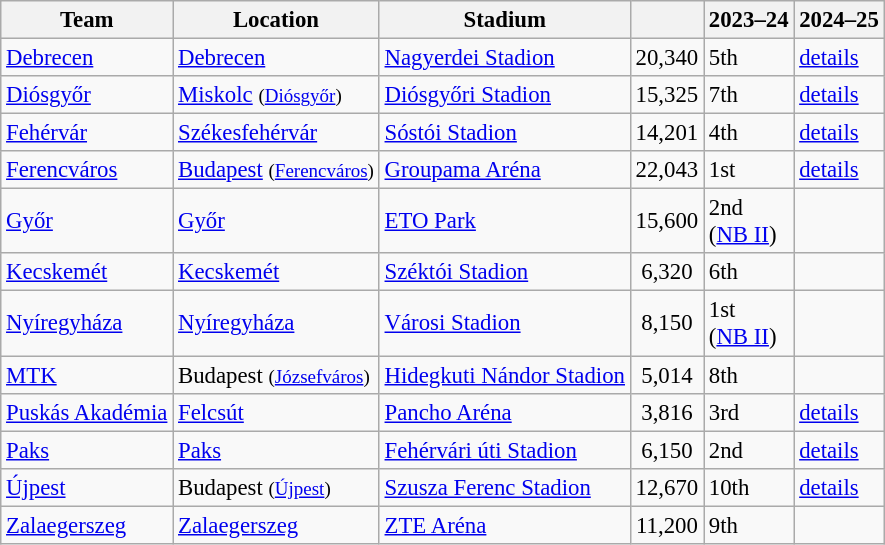<table class="wikitable sortable sort-under" style="text-align: left; font-size:95%;">
<tr>
<th>Team</th>
<th>Location</th>
<th>Stadium</th>
<th></th>
<th data-sort-type="number">2023–24</th>
<th data-sort-type="number">2024–25</th>
</tr>
<tr>
<td><a href='#'>Debrecen</a></td>
<td><a href='#'>Debrecen</a></td>
<td><a href='#'>Nagyerdei Stadion</a></td>
<td align="center">20,340</td>
<td>5th</td>
<td><a href='#'>details</a></td>
</tr>
<tr>
<td><a href='#'>Diósgyőr</a></td>
<td><a href='#'>Miskolc</a> <small>(<a href='#'>Diósgyőr</a>)</small></td>
<td><a href='#'>Diósgyőri Stadion</a></td>
<td align="center">15,325</td>
<td>7th</td>
<td><a href='#'>details</a></td>
</tr>
<tr>
<td><a href='#'>Fehérvár</a></td>
<td><a href='#'>Székesfehérvár</a></td>
<td><a href='#'>Sóstói Stadion</a></td>
<td align="center">14,201</td>
<td>4th</td>
<td><a href='#'>details</a></td>
</tr>
<tr>
<td><a href='#'>Ferencváros</a></td>
<td><a href='#'>Budapest</a> <small>(<a href='#'>Ferencváros</a>)</small></td>
<td><a href='#'>Groupama Aréna</a></td>
<td align="center">22,043</td>
<td>1st</td>
<td><a href='#'>details</a></td>
</tr>
<tr>
<td><a href='#'>Győr</a></td>
<td><a href='#'>Győr</a></td>
<td><a href='#'>ETO Park</a></td>
<td align="center">15,600</td>
<td> 2nd<br>(<a href='#'>NB II</a>)</td>
<td></td>
</tr>
<tr>
<td><a href='#'>Kecskemét</a></td>
<td><a href='#'>Kecskemét</a></td>
<td><a href='#'>Széktói Stadion</a></td>
<td align="center">6,320</td>
<td>6th</td>
<td></td>
</tr>
<tr>
<td><a href='#'>Nyíregyháza</a></td>
<td><a href='#'>Nyíregyháza</a></td>
<td><a href='#'>Városi Stadion</a></td>
<td align="center">8,150</td>
<td> 1st<br>(<a href='#'>NB II</a>)</td>
<td></td>
</tr>
<tr>
<td><a href='#'>MTK</a></td>
<td>Budapest <small>(<a href='#'>Józsefváros</a>)</small></td>
<td><a href='#'>Hidegkuti Nándor Stadion</a></td>
<td align="center">5,014</td>
<td>8th</td>
<td></td>
</tr>
<tr>
<td><a href='#'>Puskás Akadémia</a></td>
<td><a href='#'>Felcsút</a></td>
<td><a href='#'>Pancho Aréna</a></td>
<td align="center">3,816</td>
<td>3rd</td>
<td><a href='#'>details</a></td>
</tr>
<tr>
<td><a href='#'>Paks</a></td>
<td><a href='#'>Paks</a></td>
<td><a href='#'>Fehérvári úti Stadion</a></td>
<td align="center">6,150</td>
<td>2nd</td>
<td><a href='#'>details</a></td>
</tr>
<tr>
<td><a href='#'>Újpest</a></td>
<td>Budapest <small>(<a href='#'>Újpest</a>)</small></td>
<td><a href='#'>Szusza Ferenc Stadion</a></td>
<td align="center">12,670</td>
<td>10th</td>
<td><a href='#'>details</a></td>
</tr>
<tr>
<td><a href='#'>Zalaegerszeg</a></td>
<td><a href='#'>Zalaegerszeg</a></td>
<td><a href='#'>ZTE Aréna</a></td>
<td align="center">11,200</td>
<td>9th</td>
<td></td>
</tr>
</table>
